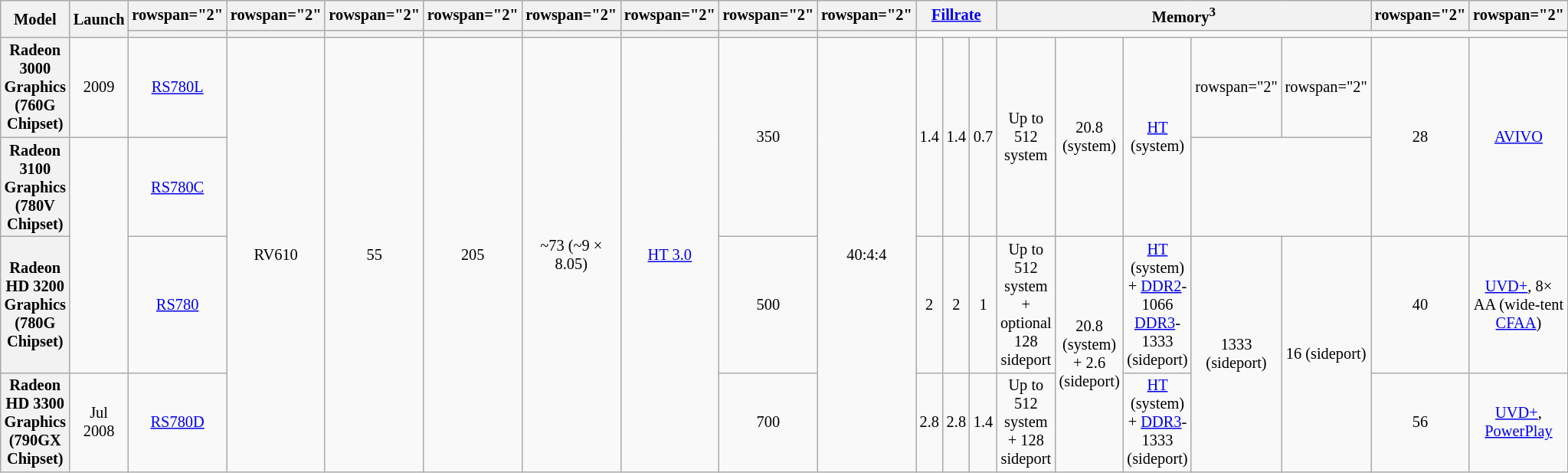<table class="mw-datatable wikitable sortable" style="font-size:85%; text-align:center;">
<tr>
<th rowspan="2" style="width:12em">Model</th>
<th rowspan="2">Launch</th>
<th>rowspan="2" </th>
<th>rowspan="2" </th>
<th>rowspan="2" </th>
<th>rowspan="2" </th>
<th>rowspan="2" </th>
<th>rowspan="2" </th>
<th>rowspan="2" </th>
<th>rowspan="2" </th>
<th colspan="3"><a href='#'>Fillrate</a></th>
<th colspan="5">Memory<sup>3</sup></th>
<th>rowspan="2" </th>
<th>rowspan="2" </th>
</tr>
<tr>
<th></th>
<th></th>
<th></th>
<th></th>
<th></th>
<th></th>
<th></th>
<th></th>
</tr>
<tr>
<th>Radeon 3000 Graphics (760G Chipset)</th>
<td>2009</td>
<td><a href='#'>RS780L</a></td>
<td rowspan="4">RV610</td>
<td rowspan="4">55</td>
<td rowspan="4">205</td>
<td rowspan="4">~73 (~9 × 8.05)</td>
<td rowspan="4"><a href='#'>HT 3.0</a></td>
<td rowspan="2">350</td>
<td rowspan="4">40:4:4</td>
<td rowspan="2">1.4</td>
<td rowspan="2">1.4</td>
<td rowspan="2">0.7</td>
<td rowspan="2">Up to 512 system</td>
<td rowspan="2">20.8 (system)</td>
<td rowspan="2"><a href='#'>HT</a> (system)</td>
<td>rowspan="2" </td>
<td>rowspan="2" </td>
<td rowspan="2">28</td>
<td rowspan="2"><a href='#'>AVIVO</a></td>
</tr>
<tr>
<th>Radeon 3100 Graphics (780V Chipset)</th>
<td rowspan="2"></td>
<td><a href='#'>RS780C</a></td>
</tr>
<tr>
<th>Radeon HD 3200 Graphics (780G Chipset)</th>
<td><a href='#'>RS780</a></td>
<td>500</td>
<td>2</td>
<td>2</td>
<td>1</td>
<td>Up to 512 system + optional 128 sideport</td>
<td rowspan="2">20.8 (system) + 2.6 (sideport)</td>
<td><a href='#'>HT</a> (system) + <a href='#'>DDR2</a>-1066 <a href='#'>DDR3</a>-1333 (sideport)</td>
<td rowspan="2">1333 (sideport)</td>
<td rowspan="2">16 (sideport)</td>
<td>40</td>
<td><a href='#'>UVD+</a>, 8× AA (wide-tent <a href='#'>CFAA</a>)</td>
</tr>
<tr>
<th>Radeon HD 3300 Graphics (790GX Chipset)</th>
<td>Jul 2008</td>
<td><a href='#'>RS780D</a></td>
<td>700</td>
<td>2.8</td>
<td>2.8</td>
<td>1.4</td>
<td>Up to 512 system + 128 sideport</td>
<td><a href='#'>HT</a> (system) + <a href='#'>DDR3</a>-1333 (sideport)</td>
<td>56</td>
<td><a href='#'>UVD+</a>, <a href='#'>PowerPlay</a></td>
</tr>
</table>
